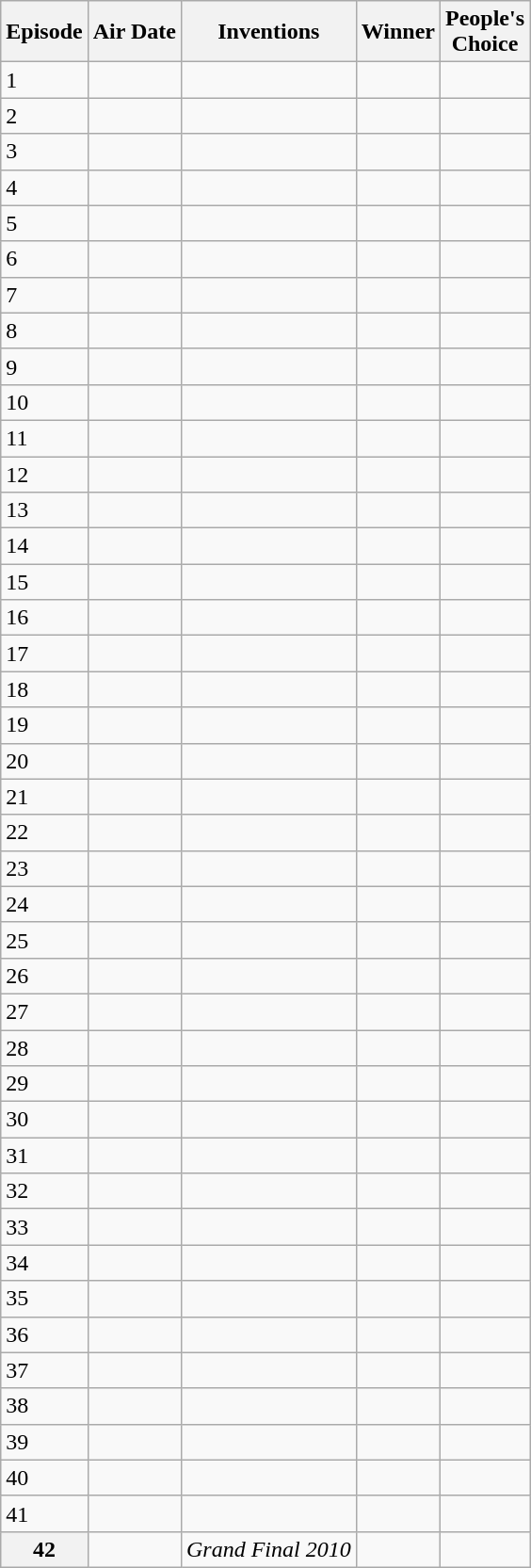<table class="wikitable">
<tr>
<th>Episode</th>
<th>Air Date</th>
<th>Inventions</th>
<th>Winner</th>
<th>People's<br>Choice</th>
</tr>
<tr>
<td>1</td>
<td></td>
<td></td>
<td></td>
<td></td>
</tr>
<tr>
<td>2</td>
<td></td>
<td></td>
<td></td>
<td></td>
</tr>
<tr>
<td>3</td>
<td></td>
<td></td>
<td></td>
<td></td>
</tr>
<tr>
<td>4</td>
<td></td>
<td></td>
<td></td>
<td></td>
</tr>
<tr>
<td>5</td>
<td></td>
<td></td>
<td></td>
<td></td>
</tr>
<tr>
<td>6</td>
<td></td>
<td></td>
<td></td>
<td></td>
</tr>
<tr>
<td>7</td>
<td></td>
<td></td>
<td></td>
<td></td>
</tr>
<tr>
<td>8</td>
<td></td>
<td></td>
<td></td>
<td></td>
</tr>
<tr>
<td>9</td>
<td></td>
<td></td>
<td></td>
<td></td>
</tr>
<tr>
<td>10</td>
<td></td>
<td></td>
<td></td>
<td></td>
</tr>
<tr>
<td>11</td>
<td></td>
<td></td>
<td></td>
<td></td>
</tr>
<tr>
<td>12</td>
<td></td>
<td></td>
<td></td>
<td></td>
</tr>
<tr>
<td>13</td>
<td></td>
<td></td>
<td></td>
<td></td>
</tr>
<tr>
<td>14</td>
<td></td>
<td></td>
<td></td>
<td></td>
</tr>
<tr>
<td>15</td>
<td></td>
<td></td>
<td></td>
<td></td>
</tr>
<tr>
<td>16</td>
<td></td>
<td></td>
<td></td>
<td></td>
</tr>
<tr>
<td>17</td>
<td></td>
<td></td>
<td></td>
<td></td>
</tr>
<tr>
<td>18</td>
<td></td>
<td></td>
<td></td>
<td></td>
</tr>
<tr>
<td>19</td>
<td></td>
<td></td>
<td></td>
<td></td>
</tr>
<tr>
<td>20</td>
<td></td>
<td></td>
<td></td>
<td></td>
</tr>
<tr>
<td>21</td>
<td></td>
<td></td>
<td></td>
<td></td>
</tr>
<tr>
<td>22</td>
<td></td>
<td></td>
<td></td>
<td></td>
</tr>
<tr>
<td>23</td>
<td></td>
<td></td>
<td></td>
<td></td>
</tr>
<tr>
<td>24</td>
<td></td>
<td></td>
<td></td>
<td></td>
</tr>
<tr>
<td>25</td>
<td></td>
<td></td>
<td></td>
<td></td>
</tr>
<tr>
<td>26</td>
<td></td>
<td></td>
<td></td>
<td></td>
</tr>
<tr>
<td>27</td>
<td></td>
<td></td>
<td></td>
<td></td>
</tr>
<tr>
<td>28</td>
<td></td>
<td></td>
<td></td>
<td></td>
</tr>
<tr>
<td>29</td>
<td></td>
<td></td>
<td></td>
<td></td>
</tr>
<tr>
<td>30</td>
<td></td>
<td></td>
<td></td>
<td></td>
</tr>
<tr>
<td>31</td>
<td></td>
<td></td>
<td></td>
<td></td>
</tr>
<tr>
<td>32</td>
<td></td>
<td></td>
<td></td>
<td></td>
</tr>
<tr>
<td>33</td>
<td></td>
<td></td>
<td></td>
<td></td>
</tr>
<tr>
<td>34</td>
<td></td>
<td></td>
<td></td>
<td></td>
</tr>
<tr>
<td>35</td>
<td></td>
<td></td>
<td></td>
<td></td>
</tr>
<tr>
<td>36</td>
<td></td>
<td></td>
<td></td>
<td></td>
</tr>
<tr>
<td>37</td>
<td></td>
<td></td>
<td></td>
<td></td>
</tr>
<tr>
<td>38</td>
<td></td>
<td></td>
<td></td>
<td></td>
</tr>
<tr>
<td>39</td>
<td></td>
<td></td>
<td></td>
<td></td>
</tr>
<tr>
<td>40</td>
<td></td>
<td></td>
<td></td>
<td></td>
</tr>
<tr>
<td>41</td>
<td></td>
<td></td>
<td></td>
<td></td>
</tr>
<tr>
<th scope=row rowspan=1>42</th>
<td rowspan=1></td>
<td><em>Grand Final 2010</em></td>
<td></td>
<td></td>
</tr>
</table>
